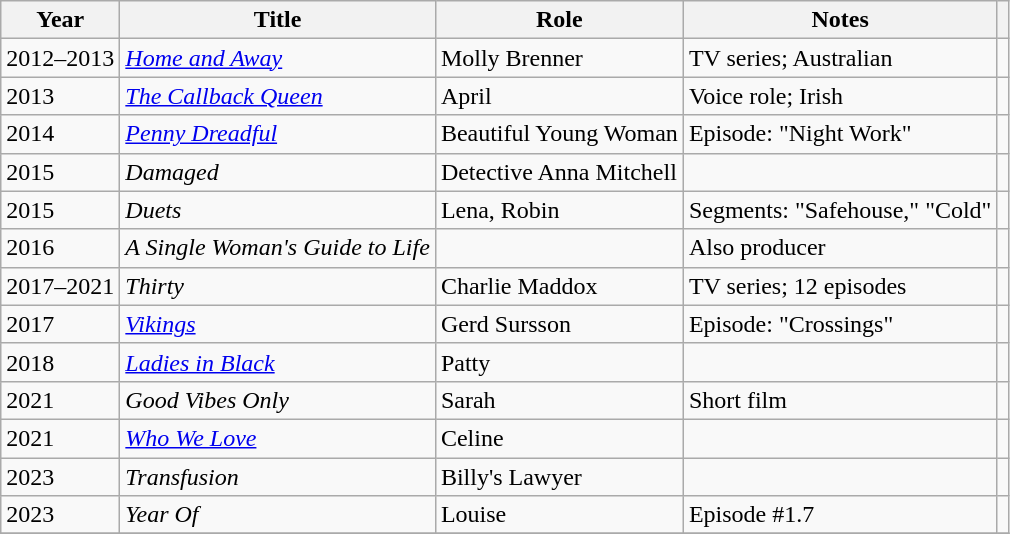<table class="wikitable sortable defaultleft col5center">
<tr>
<th>Year</th>
<th>Title</th>
<th>Role</th>
<th>Notes</th>
<th class="unsortable"></th>
</tr>
<tr>
<td>2012–2013</td>
<td><em><a href='#'>Home and Away</a></em></td>
<td>Molly Brenner</td>
<td>TV series; Australian</td>
<td></td>
</tr>
<tr>
<td>2013</td>
<td><em><a href='#'>The Callback Queen</a></em></td>
<td>April</td>
<td>Voice role; Irish</td>
<td></td>
</tr>
<tr>
<td>2014</td>
<td><em><a href='#'>Penny Dreadful</a></em></td>
<td>Beautiful Young Woman</td>
<td>Episode: "Night Work"</td>
<td></td>
</tr>
<tr>
<td>2015</td>
<td><em>Damaged</em></td>
<td>Detective Anna Mitchell</td>
<td></td>
<td></td>
</tr>
<tr>
<td>2015</td>
<td><em>Duets</em></td>
<td>Lena, Robin</td>
<td>Segments: "Safehouse," "Cold"</td>
<td></td>
</tr>
<tr>
<td>2016</td>
<td><em>A Single Woman's Guide to Life</em></td>
<td></td>
<td>Also producer</td>
<td></td>
</tr>
<tr>
<td>2017–2021</td>
<td><em>Thirty</em></td>
<td>Charlie Maddox</td>
<td>TV series; 12 episodes</td>
<td></td>
</tr>
<tr>
<td>2017</td>
<td><em><a href='#'>Vikings</a></em></td>
<td>Gerd Sursson</td>
<td>Episode: "Crossings"</td>
<td></td>
</tr>
<tr>
<td>2018</td>
<td><em><a href='#'>Ladies in Black</a></em></td>
<td>Patty</td>
<td></td>
<td></td>
</tr>
<tr>
<td>2021</td>
<td><em>Good Vibes Only</em></td>
<td>Sarah</td>
<td>Short film</td>
<td></td>
</tr>
<tr>
<td>2021</td>
<td><em><a href='#'>Who We Love</a></em></td>
<td>Celine</td>
<td></td>
<td></td>
</tr>
<tr>
<td>2023</td>
<td><em>Transfusion</em></td>
<td>Billy's Lawyer</td>
<td></td>
<td></td>
</tr>
<tr>
<td>2023</td>
<td><em>Year Of</em></td>
<td>Louise</td>
<td>Episode #1.7</td>
<td></td>
</tr>
<tr>
</tr>
</table>
